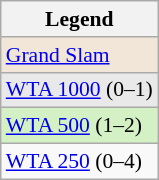<table class=wikitable style=font-size:90%>
<tr>
<th>Legend</th>
</tr>
<tr>
<td style="background:#f1e6d7;"><a href='#'>Grand Slam</a></td>
</tr>
<tr>
<td style="background:#e9e9e9;"><a href='#'>WTA 1000</a> (0–1)</td>
</tr>
<tr>
<td style="background:#d4f1c5;"><a href='#'>WTA 500</a> (1–2)</td>
</tr>
<tr>
<td><a href='#'>WTA 250</a> (0–4)</td>
</tr>
</table>
